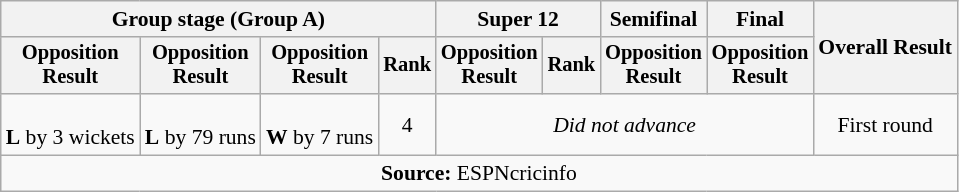<table class=wikitable style=font-size:90%;text-align:center>
<tr>
<th colspan=4>Group stage (Group A)</th>
<th colspan=2>Super 12</th>
<th>Semifinal</th>
<th>Final</th>
<th rowspan=2>Overall Result</th>
</tr>
<tr style=font-size:95%>
<th>Opposition<br>Result</th>
<th>Opposition<br>Result</th>
<th>Opposition<br>Result</th>
<th>Rank</th>
<th>Opposition<br>Result</th>
<th>Rank</th>
<th>Opposition<br>Result</th>
<th>Opposition<br>Result</th>
</tr>
<tr>
<td><br><strong>L</strong> by 3 wickets</td>
<td><br><strong>L</strong> by 79 runs</td>
<td><br><strong>W</strong> by 7 runs</td>
<td>4</td>
<td colspan="4"><em>Did not advance</em></td>
<td>First round</td>
</tr>
<tr>
<td colspan="14"><strong>Source:</strong> ESPNcricinfo</td>
</tr>
</table>
